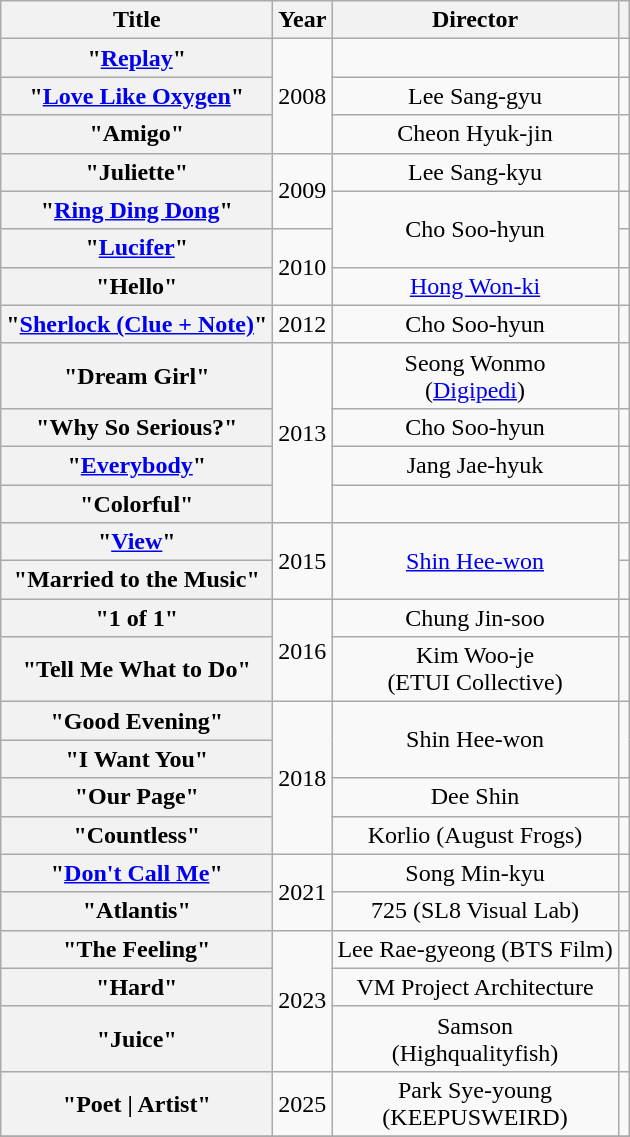<table class="wikitable plainrowheaders">
<tr>
<th scope="col">Title</th>
<th scope="col">Year</th>
<th scope="col">Director</th>
<th scope="col"></th>
</tr>
<tr>
<th scope="row">"<a href='#'>Replay</a>"</th>
<td rowspan=3>2008</td>
<td></td>
<td></td>
</tr>
<tr>
<th scope="row">"<a href='#'>Love Like Oxygen</a>"</th>
<td style="text-align:center">Lee Sang-gyu</td>
<td style="text-align:center"></td>
</tr>
<tr>
<th scope="row">"Amigo"</th>
<td style="text-align:center">Cheon Hyuk-jin</td>
<td style="text-align:center"></td>
</tr>
<tr>
<th scope="row">"Juliette"</th>
<td rowspan=2>2009</td>
<td style="text-align:center">Lee Sang-kyu</td>
<td style="text-align:center"></td>
</tr>
<tr>
<th scope="row">"<a href='#'>Ring Ding Dong</a>"</th>
<td style="text-align:center" rowspan=2>Cho Soo-hyun</td>
<td style="text-align:center"></td>
</tr>
<tr>
<th scope="row">"<a href='#'>Lucifer</a>"</th>
<td rowspan=2>2010</td>
<td style="text-align:center"></td>
</tr>
<tr>
<th scope="row">"Hello"</th>
<td style="text-align:center"><a href='#'>Hong Won-ki</a></td>
<td style="text-align:center"></td>
</tr>
<tr>
<th scope="row">"<a href='#'>Sherlock (Clue + Note)</a>"</th>
<td>2012</td>
<td style="text-align:center">Cho Soo-hyun</td>
<td style="text-align:center"></td>
</tr>
<tr>
<th scope="row">"Dream Girl"</th>
<td rowspan=4>2013</td>
<td style="text-align:center">Seong Wonmo<br>(<a href='#'>Digipedi</a>)</td>
<td style="text-align:center"></td>
</tr>
<tr>
<th scope="row">"Why So Serious?"</th>
<td style="text-align:center">Cho Soo-hyun</td>
<td style="text-align:center"></td>
</tr>
<tr>
<th scope="row">"<a href='#'>Everybody</a>"</th>
<td style="text-align:center">Jang Jae-hyuk</td>
<td style="text-align:center"></td>
</tr>
<tr>
<th scope="row">"Colorful"</th>
<td></td>
<td></td>
</tr>
<tr>
<th scope="row">"<a href='#'>View</a>"</th>
<td rowspan=2>2015</td>
<td style="text-align:center" rowspan=2><a href='#'>Shin Hee-won</a></td>
<td style="text-align:center"></td>
</tr>
<tr>
<th scope="row">"Married to the Music"</th>
<td style="text-align:center"></td>
</tr>
<tr>
<th scope="row">"1 of 1"</th>
<td rowspan="2">2016</td>
<td style="text-align:center">Chung Jin-soo</td>
<td style="text-align:center"></td>
</tr>
<tr>
<th scope="row">"Tell Me What to Do"</th>
<td style="text-align:center">Kim Woo-je<br>(ETUI Collective)</td>
<td style="text-align:center"></td>
</tr>
<tr>
<th scope="row">"Good Evening"</th>
<td rowspan="4">2018</td>
<td style="text-align:center" rowspan="2">Shin Hee-won</td>
<td style="text-align:center" rowspan="2"></td>
</tr>
<tr>
<th scope="row">"I Want You"</th>
</tr>
<tr>
<th scope="row">"Our Page"</th>
<td style="text-align:center">Dee Shin</td>
<td style="text-align:center"></td>
</tr>
<tr>
<th scope="row">"Countless"</th>
<td style="text-align:center">Korlio (August Frogs)</td>
<td style="text-align:center"></td>
</tr>
<tr>
<th scope="row">"<a href='#'>Don't Call Me</a>"</th>
<td rowspan="2">2021</td>
<td style="text-align:center">Song Min-kyu</td>
<td style="text-align:center"></td>
</tr>
<tr>
<th scope="row">"Atlantis"</th>
<td style="text-align:center">725 (SL8 Visual Lab)</td>
<td style="text-align:center"></td>
</tr>
<tr>
<th scope="row">"The Feeling"</th>
<td rowspan="3">2023</td>
<td style="text-align:center">Lee Rae-gyeong (BTS Film)</td>
<td style="text-align:center"></td>
</tr>
<tr>
<th scope="row">"Hard"</th>
<td style="text-align:center">VM Project Architecture</td>
<td style="text-align:center"></td>
</tr>
<tr>
<th scope="row">"Juice"</th>
<td style="text-align:center">Samson<br>(Highqualityfish)</td>
<td style="text-align:center"></td>
</tr>
<tr>
<th scope="row">"Poet | Artist"</th>
<td>2025</td>
<td style="text-align:center">Park Sye-young<br>(KEEPUSWEIRD)</td>
<td></td>
</tr>
<tr>
</tr>
</table>
